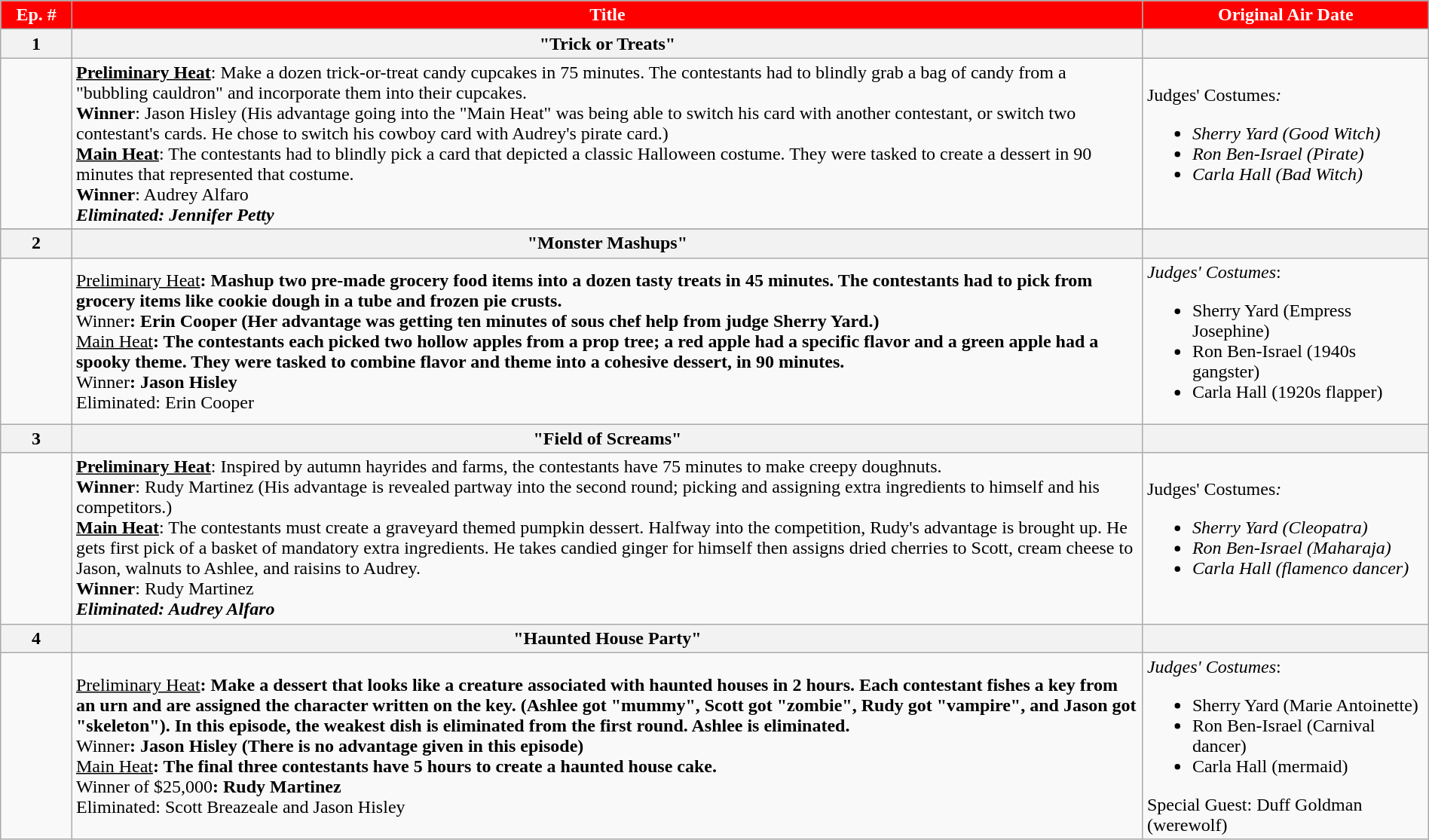<table class="wikitable plainrowheaders" style="width:100%">
<tr>
<th style="background-color: #FF0000; color: #fff;" width=5%>Ep. #</th>
<th style="background-color: #FF0000; color: #fff;">Title</th>
<th style="background-color: #FF0000; color: #fff;" width=20%>Original Air Date</th>
</tr>
<tr>
<th align="center">1</th>
<th>"Trick or Treats"</th>
<th align="center"></th>
</tr>
<tr>
<td></td>
<td><strong><u>Preliminary Heat</u></strong>: Make a dozen trick-or-treat candy cupcakes in 75 minutes. The contestants had to blindly grab a bag of candy from a "bubbling cauldron" and incorporate them into their cupcakes.<br><strong>Winner</strong>: Jason Hisley (His advantage going into the "Main Heat" was being able to switch his  card with another contestant, or switch two contestant's cards. He chose to switch his cowboy card with Audrey's pirate card.)<br><strong><u>Main Heat</u></strong>: The contestants had to blindly pick a card that depicted a classic Halloween costume. They were tasked to create a dessert in 90 minutes that represented that costume.<br><strong>Winner</strong>: Audrey Alfaro<br><strong><em>Eliminated<strong>:<em> </em>Jennifer Petty<em></td>
<td></em>Judges' Costumes<em>:<br><ul><li>Sherry Yard (Good Witch)</li><li>Ron Ben-Israel (Pirate)</li><li>Carla Hall (Bad Witch)</li></ul></td>
</tr>
<tr ">
</tr>
<tr>
<th align="center">2</th>
<th>"Monster Mashups"</th>
<th align="center"></th>
</tr>
<tr>
<td></td>
<td></strong><u>Preliminary Heat</u><strong>: Mashup two pre-made grocery food items into a dozen tasty treats in 45 minutes. The contestants had to pick from grocery items like cookie dough in a tube and frozen pie crusts.<br></strong>Winner<strong>: Erin Cooper (Her advantage was getting ten minutes of sous chef help from judge Sherry Yard.)<br></strong><u>Main Heat</u><strong>: The contestants each picked two hollow apples from a prop tree; a red apple had a specific flavor and a green apple had a spooky theme. They were tasked to combine flavor and theme into a cohesive dessert, in 90 minutes.<br></strong>Winner<strong>: Jason Hisley<br></em></strong>Eliminated</strong>: Erin Cooper</em></td>
<td><em>Judges' Costumes</em>:<br><ul><li>Sherry Yard (Empress Josephine)</li><li>Ron Ben-Israel (1940s gangster)</li><li>Carla Hall (1920s flapper)</li></ul></td>
</tr>
<tr>
<th align="center">3</th>
<th>"Field of Screams"</th>
<th align="center"></th>
</tr>
<tr>
<td></td>
<td><strong><u>Preliminary Heat</u></strong>: Inspired by autumn hayrides and farms, the contestants have 75 minutes to make creepy doughnuts.<br><strong>Winner</strong>: Rudy Martinez (His advantage is revealed partway into the second round; picking and assigning extra ingredients to himself and his competitors.)<br><strong><u>Main Heat</u></strong>: The contestants must create a graveyard themed pumpkin dessert. Halfway into the competition, Rudy's advantage is brought up. He gets first pick of a basket of mandatory extra ingredients. He takes candied ginger for himself then assigns dried cherries to Scott, cream cheese to Jason, walnuts to Ashlee, and raisins to Audrey.<br><strong>Winner</strong>: Rudy Martinez<br><strong><em>Eliminated<strong>: Audrey Alfaro<em></td>
<td></em>Judges' Costumes<em>:<br><ul><li>Sherry Yard (Cleopatra)</li><li>Ron Ben-Israel (Maharaja)</li><li>Carla Hall (flamenco dancer)</li></ul></td>
</tr>
<tr>
<th align="center">4</th>
<th>"Haunted House Party"</th>
<th align="center"></th>
</tr>
<tr>
<td></td>
<td></strong><u>Preliminary Heat</u><strong>: Make a dessert that looks like a creature associated with haunted houses in 2 hours. Each contestant fishes a key from an urn and are assigned the character written on the key. (Ashlee got "mummy", Scott got "zombie", Rudy got "vampire", and Jason got "skeleton"). In this episode, the weakest dish is eliminated from the first round. Ashlee is eliminated.<br></strong>Winner<strong>: Jason Hisley (There is no advantage given in this episode)<br></strong><u>Main Heat</u><strong>: The final three contestants have 5 hours to create a haunted house cake.<br></strong>Winner of $25,000<strong>: Rudy Martinez<br></em></strong>Eliminated</strong>: Scott Breazeale and Jason Hisley</em></td>
<td><em>Judges' Costumes</em>:<br><ul><li>Sherry Yard (Marie Antoinette)</li><li>Ron Ben-Israel (Carnival dancer)</li><li>Carla Hall (mermaid)</li></ul>Special Guest: Duff Goldman (werewolf)</td>
</tr>
</table>
